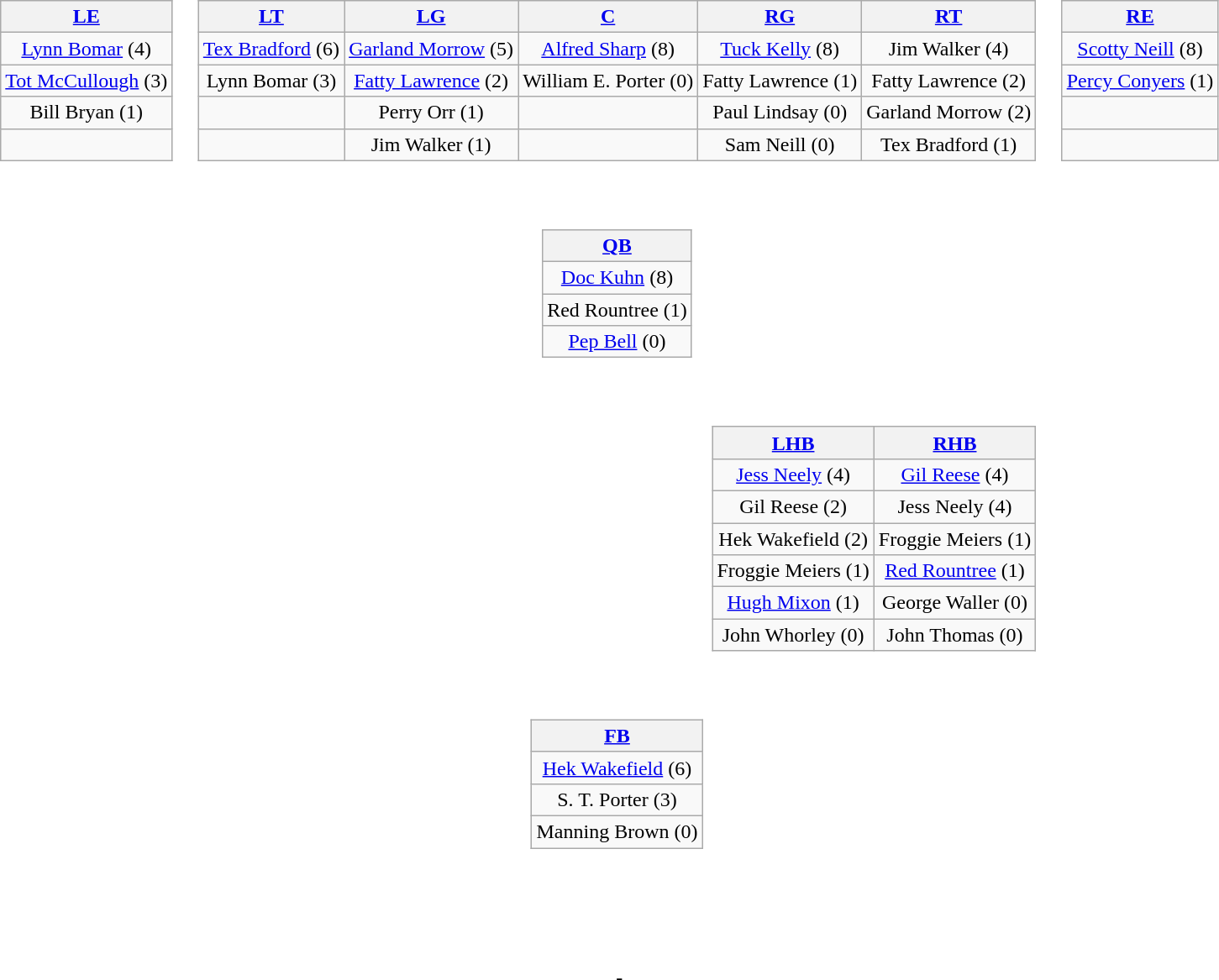<table>
<tr>
<td style="text-align:center;"><br><table style="width:100%">
<tr>
<td align="left"><br><table class="wikitable" style="text-align:center">
<tr>
<th><a href='#'>LE</a></th>
</tr>
<tr>
<td><a href='#'>Lynn Bomar</a> (4)</td>
</tr>
<tr>
<td><a href='#'>Tot McCullough</a> (3)</td>
</tr>
<tr>
<td>Bill Bryan (1)</td>
</tr>
<tr>
<td> </td>
</tr>
</table>
</td>
<td><br><table class="wikitable" style="text-align:center">
<tr>
<th><a href='#'>LT</a></th>
<th><a href='#'>LG</a></th>
<th><a href='#'>C</a></th>
<th><a href='#'>RG</a></th>
<th><a href='#'>RT</a></th>
</tr>
<tr>
<td><a href='#'>Tex Bradford</a> (6)</td>
<td><a href='#'>Garland Morrow</a> (5)</td>
<td><a href='#'>Alfred Sharp</a> (8)</td>
<td><a href='#'>Tuck Kelly</a> (8)</td>
<td>Jim Walker (4)</td>
</tr>
<tr>
<td>Lynn Bomar (3)</td>
<td><a href='#'>Fatty Lawrence</a> (2)</td>
<td>William E. Porter (0)</td>
<td>Fatty Lawrence (1)</td>
<td>Fatty Lawrence (2)</td>
</tr>
<tr>
<td></td>
<td>Perry Orr (1)</td>
<td></td>
<td>Paul Lindsay (0)</td>
<td>Garland Morrow (2)</td>
</tr>
<tr>
<td></td>
<td>Jim Walker (1)</td>
<td></td>
<td>Sam Neill (0)</td>
<td>Tex Bradford (1)</td>
</tr>
</table>
</td>
<td align="right"><br><table class="wikitable" style="text-align:center">
<tr>
<th><a href='#'>RE</a></th>
</tr>
<tr>
<td><a href='#'>Scotty Neill</a> (8)</td>
</tr>
<tr>
<td><a href='#'>Percy Conyers</a> (1)</td>
</tr>
<tr>
<td> </td>
</tr>
<tr>
<td> </td>
</tr>
</table>
</td>
</tr>
<tr>
<td></td>
<td align="center"><br><table class="wikitable" style="text-align:center">
<tr>
<th><a href='#'>QB</a></th>
</tr>
<tr>
<td><a href='#'>Doc Kuhn</a> (8)</td>
</tr>
<tr>
<td>Red Rountree (1)</td>
</tr>
<tr>
<td><a href='#'>Pep Bell</a> (0)</td>
</tr>
</table>
</td>
</tr>
<tr>
<td></td>
<td align="right"><br><table class="wikitable" style="text-align:center">
<tr>
<th><a href='#'>LHB</a></th>
<th><a href='#'>RHB</a></th>
</tr>
<tr>
<td><a href='#'>Jess Neely</a> (4)</td>
<td><a href='#'>Gil Reese</a> (4)</td>
</tr>
<tr>
<td>Gil Reese (2)</td>
<td>Jess Neely (4)</td>
</tr>
<tr>
<td>Hek Wakefield (2)</td>
<td>Froggie Meiers (1)</td>
</tr>
<tr>
<td>Froggie Meiers (1)</td>
<td><a href='#'>Red Rountree</a> (1)</td>
</tr>
<tr>
<td><a href='#'>Hugh Mixon</a> (1)</td>
<td>George Waller (0)</td>
</tr>
<tr>
<td>John Whorley (0)</td>
<td>John Thomas (0)</td>
</tr>
</table>
</td>
</tr>
<tr>
<td></td>
<td align="center"><br><table class="wikitable" style="text-align:center">
<tr>
<th><a href='#'>FB</a></th>
</tr>
<tr>
<td><a href='#'>Hek Wakefield</a> (6)</td>
</tr>
<tr>
<td>S. T. Porter (3)</td>
</tr>
<tr>
<td>Manning Brown (0)</td>
</tr>
</table>
</td>
</tr>
</table>
</td>
</tr>
<tr>
<td style="height:3em"></td>
</tr>
<tr>
<td style="text-align:center;"><br>-</td>
</tr>
</table>
